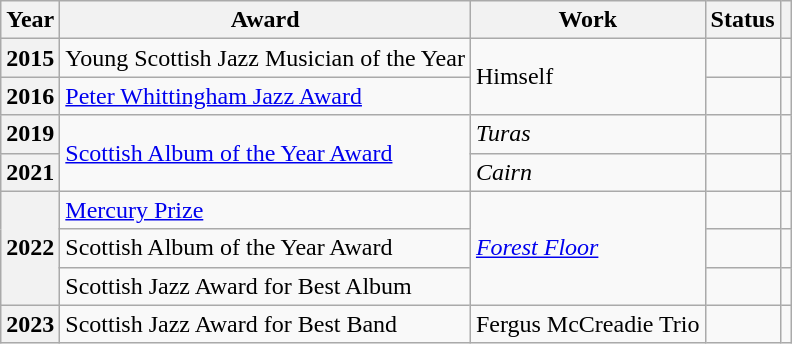<table class="wikitable plainrowheaders">
<tr>
<th scope="col">Year</th>
<th scope="col">Award</th>
<th scope="col">Work</th>
<th scope="col">Status</th>
<th scope="col"></th>
</tr>
<tr>
<th scope="row">2015</th>
<td>Young Scottish Jazz Musician of the Year</td>
<td rowspan="2">Himself</td>
<td></td>
<td></td>
</tr>
<tr>
<th scope="row">2016</th>
<td><a href='#'>Peter Whittingham Jazz Award</a></td>
<td></td>
<td></td>
</tr>
<tr>
<th scope="row">2019</th>
<td rowspan="2"><a href='#'>Scottish Album of the Year Award</a></td>
<td><em>Turas</em></td>
<td></td>
<td></td>
</tr>
<tr>
<th scope="row">2021</th>
<td><em>Cairn</em></td>
<td></td>
<td></td>
</tr>
<tr>
<th rowspan="3" scope="row">2022</th>
<td><a href='#'>Mercury Prize</a></td>
<td rowspan="3"><em><a href='#'>Forest Floor</a></em></td>
<td></td>
<td></td>
</tr>
<tr>
<td>Scottish Album of the Year Award</td>
<td></td>
<td></td>
</tr>
<tr>
<td>Scottish Jazz Award for Best Album</td>
<td></td>
<td></td>
</tr>
<tr>
<th scope="row">2023</th>
<td>Scottish Jazz Award for Best Band</td>
<td>Fergus McCreadie Trio</td>
<td></td>
<td></td>
</tr>
</table>
